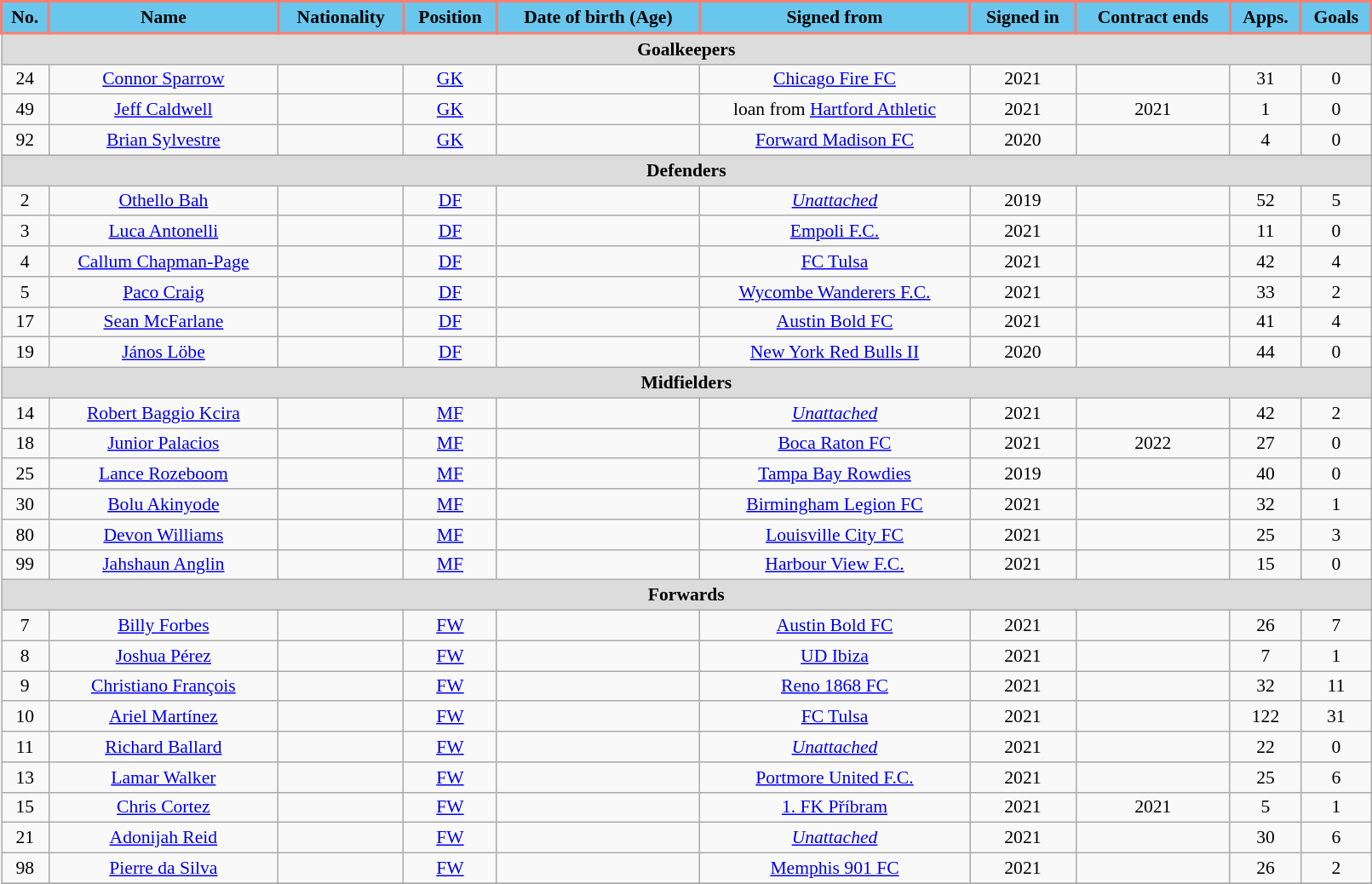<table class="wikitable"  style="text-align:center; font-size:90%; width:85%;">
<tr>
<th style="background:#69C7ED; border:salmon 2px solid;">No.</th>
<th style="background:#69C7ED; border:salmon 2px solid;">Name</th>
<th style="background:#69C7ED; border:salmon 2px solid;">Nationality</th>
<th style="background:#69C7ED; border:salmon 2px solid;">Position</th>
<th style="background:#69C7ED; border:salmon 2px solid;">Date of birth (Age)</th>
<th style="background:#69C7ED; border:salmon 2px solid;">Signed from</th>
<th style="background:#69C7ED; border:salmon 2px solid;">Signed in</th>
<th style="background:#69C7ED; border:salmon 2px solid;">Contract ends</th>
<th style="background:#69C7ED; border:salmon 2px solid;">Apps.</th>
<th style="background:#69C7ED; border:salmon 2px solid;">Goals</th>
</tr>
<tr>
<th colspan="11"  style="background:#dcdcdc; text-align:center;">Goalkeepers</th>
</tr>
<tr>
<td>24</td>
<td><a href='#'>Connor Sparrow</a></td>
<td></td>
<td><a href='#'>GK</a></td>
<td></td>
<td><a href='#'>Chicago Fire FC</a></td>
<td>2021</td>
<td></td>
<td>31</td>
<td>0</td>
</tr>
<tr>
<td>49</td>
<td><a href='#'>Jeff Caldwell</a></td>
<td></td>
<td><a href='#'>GK</a></td>
<td></td>
<td>loan from <a href='#'>Hartford Athletic</a></td>
<td>2021</td>
<td>2021</td>
<td>1</td>
<td>0</td>
</tr>
<tr>
<td>92</td>
<td><a href='#'>Brian Sylvestre</a></td>
<td></td>
<td><a href='#'>GK</a></td>
<td></td>
<td><a href='#'>Forward Madison FC</a></td>
<td>2020</td>
<td></td>
<td>4</td>
<td>0</td>
</tr>
<tr>
<th colspan="11"  style="background:#dcdcdc; text-align:center;">Defenders</th>
</tr>
<tr>
<td>2</td>
<td><a href='#'>Othello Bah</a></td>
<td></td>
<td><a href='#'>DF</a></td>
<td></td>
<td><em><a href='#'>Unattached</a></em></td>
<td>2019</td>
<td></td>
<td>52</td>
<td>5</td>
</tr>
<tr>
<td>3</td>
<td><a href='#'>Luca Antonelli</a></td>
<td></td>
<td><a href='#'>DF</a></td>
<td></td>
<td> <a href='#'>Empoli F.C.</a></td>
<td>2021</td>
<td></td>
<td>11</td>
<td>0</td>
</tr>
<tr>
<td>4</td>
<td><a href='#'>Callum Chapman-Page</a></td>
<td></td>
<td><a href='#'>DF</a></td>
<td></td>
<td><a href='#'>FC Tulsa</a></td>
<td>2021</td>
<td></td>
<td>42</td>
<td>4</td>
</tr>
<tr>
<td>5</td>
<td><a href='#'>Paco Craig</a></td>
<td></td>
<td><a href='#'>DF</a></td>
<td></td>
<td> <a href='#'>Wycombe Wanderers F.C.</a></td>
<td>2021</td>
<td></td>
<td>33</td>
<td>2</td>
</tr>
<tr>
<td>17</td>
<td><a href='#'>Sean McFarlane</a></td>
<td></td>
<td><a href='#'>DF</a></td>
<td></td>
<td><a href='#'>Austin Bold FC</a></td>
<td>2021</td>
<td></td>
<td>41</td>
<td>4</td>
</tr>
<tr>
<td>19</td>
<td><a href='#'>János Löbe</a></td>
<td></td>
<td><a href='#'>DF</a></td>
<td></td>
<td><a href='#'>New York Red Bulls II</a></td>
<td>2020</td>
<td></td>
<td>44</td>
<td>0</td>
</tr>
<tr>
<th colspan="11"  style="background:#dcdcdc; text-align:center;">Midfielders</th>
</tr>
<tr>
<td>14</td>
<td><a href='#'>Robert Baggio Kcira</a></td>
<td></td>
<td><a href='#'>MF</a></td>
<td></td>
<td><em><a href='#'>Unattached</a></em></td>
<td>2021</td>
<td></td>
<td>42</td>
<td>2</td>
</tr>
<tr>
<td>18</td>
<td><a href='#'>Junior Palacios</a></td>
<td></td>
<td><a href='#'>MF</a></td>
<td></td>
<td><a href='#'>Boca Raton FC</a></td>
<td>2021</td>
<td>2022</td>
<td>27</td>
<td>0</td>
</tr>
<tr>
<td>25</td>
<td><a href='#'>Lance Rozeboom</a></td>
<td></td>
<td><a href='#'>MF</a></td>
<td></td>
<td><a href='#'>Tampa Bay Rowdies</a></td>
<td>2019</td>
<td></td>
<td>40</td>
<td>0</td>
</tr>
<tr>
<td>30</td>
<td><a href='#'>Bolu Akinyode</a></td>
<td></td>
<td><a href='#'>MF</a></td>
<td></td>
<td><a href='#'>Birmingham Legion FC</a></td>
<td>2021</td>
<td></td>
<td>32</td>
<td>1</td>
</tr>
<tr>
<td>80</td>
<td><a href='#'>Devon Williams</a></td>
<td></td>
<td><a href='#'>MF</a></td>
<td></td>
<td><a href='#'>Louisville City FC</a></td>
<td>2021</td>
<td></td>
<td>25</td>
<td>3</td>
</tr>
<tr>
<td>99</td>
<td><a href='#'>Jahshaun Anglin</a></td>
<td></td>
<td><a href='#'>MF</a></td>
<td></td>
<td> <a href='#'>Harbour View F.C.</a></td>
<td>2021</td>
<td></td>
<td>15</td>
<td>0</td>
</tr>
<tr>
<th colspan="11"  style="background:#dcdcdc; text-align:center;">Forwards</th>
</tr>
<tr>
<td>7</td>
<td><a href='#'>Billy Forbes</a></td>
<td></td>
<td><a href='#'>FW</a></td>
<td></td>
<td><a href='#'>Austin Bold FC</a></td>
<td>2021</td>
<td></td>
<td>26</td>
<td>7</td>
</tr>
<tr>
<td>8</td>
<td><a href='#'>Joshua Pérez</a></td>
<td></td>
<td><a href='#'>FW</a></td>
<td></td>
<td> <a href='#'>UD Ibiza</a></td>
<td>2021</td>
<td></td>
<td>7</td>
<td>1</td>
</tr>
<tr>
<td>9</td>
<td><a href='#'>Christiano François</a></td>
<td></td>
<td><a href='#'>FW</a></td>
<td></td>
<td><a href='#'>Reno 1868 FC</a></td>
<td>2021</td>
<td></td>
<td>32</td>
<td>11</td>
</tr>
<tr>
<td>10</td>
<td><a href='#'>Ariel Martínez</a></td>
<td></td>
<td><a href='#'>FW</a></td>
<td></td>
<td><a href='#'>FC Tulsa</a></td>
<td>2021</td>
<td></td>
<td>122</td>
<td>31</td>
</tr>
<tr>
<td>11</td>
<td><a href='#'>Richard Ballard</a></td>
<td></td>
<td><a href='#'>FW</a></td>
<td></td>
<td><em><a href='#'>Unattached</a></em></td>
<td>2021</td>
<td></td>
<td>22</td>
<td>0</td>
</tr>
<tr>
<td>13</td>
<td><a href='#'>Lamar Walker</a></td>
<td></td>
<td><a href='#'>FW</a></td>
<td></td>
<td> <a href='#'>Portmore United F.C.</a></td>
<td>2021</td>
<td></td>
<td>25</td>
<td>6</td>
</tr>
<tr>
<td>15</td>
<td><a href='#'>Chris Cortez</a></td>
<td></td>
<td><a href='#'>FW</a></td>
<td></td>
<td> <a href='#'>1. FK Příbram</a></td>
<td>2021</td>
<td>2021</td>
<td>5</td>
<td>1</td>
</tr>
<tr>
<td>21</td>
<td><a href='#'>Adonijah Reid</a></td>
<td></td>
<td><a href='#'>FW</a></td>
<td></td>
<td><em><a href='#'>Unattached</a></em></td>
<td>2021</td>
<td></td>
<td>30</td>
<td>6</td>
</tr>
<tr>
<td>98</td>
<td><a href='#'>Pierre da Silva</a></td>
<td></td>
<td><a href='#'>FW</a></td>
<td></td>
<td><a href='#'>Memphis 901 FC</a></td>
<td>2021</td>
<td></td>
<td>26</td>
<td>2</td>
</tr>
<tr>
</tr>
</table>
